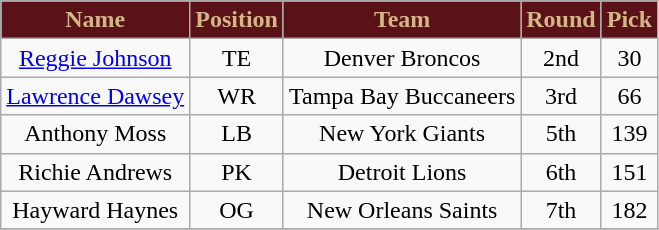<table class="wikitable" style="text-align: center;">
<tr>
<th style="background:#5a1118; color:#d3b787;">Name</th>
<th style="background:#5a1118; color:#d3b787;">Position</th>
<th style="background:#5a1118; color:#d3b787;">Team</th>
<th style="background:#5a1118; color:#d3b787;">Round</th>
<th style="background:#5a1118; color:#d3b787;">Pick</th>
</tr>
<tr>
<td><a href='#'>Reggie Johnson</a></td>
<td>TE</td>
<td>Denver Broncos</td>
<td>2nd</td>
<td>30</td>
</tr>
<tr>
<td><a href='#'>Lawrence Dawsey</a></td>
<td>WR</td>
<td>Tampa Bay Buccaneers</td>
<td>3rd</td>
<td>66</td>
</tr>
<tr>
<td>Anthony Moss</td>
<td>LB</td>
<td>New York Giants</td>
<td>5th</td>
<td>139</td>
</tr>
<tr>
<td>Richie Andrews</td>
<td>PK</td>
<td>Detroit Lions</td>
<td>6th</td>
<td>151</td>
</tr>
<tr>
<td>Hayward Haynes</td>
<td>OG</td>
<td>New Orleans Saints</td>
<td>7th</td>
<td>182</td>
</tr>
<tr>
</tr>
</table>
